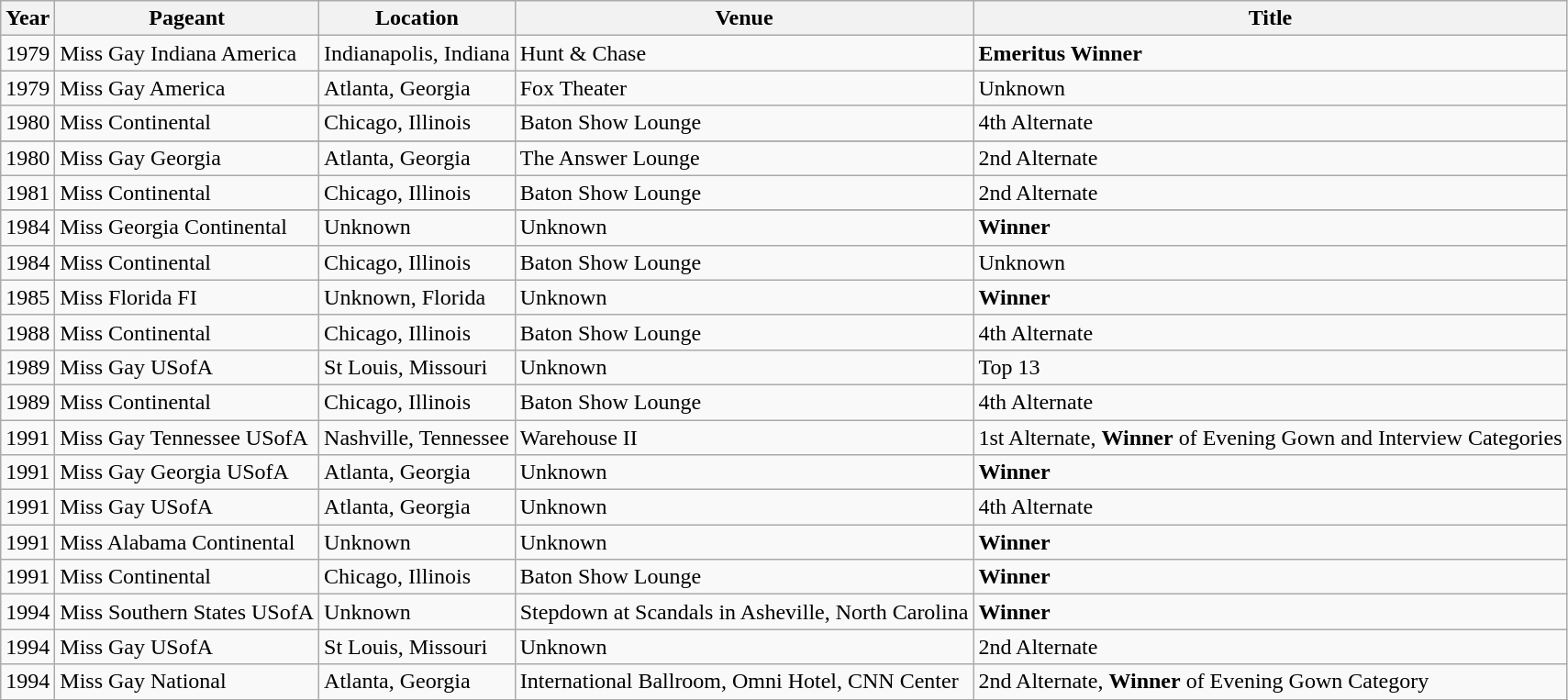<table class="wikitable">
<tr>
<th>Year</th>
<th>Pageant</th>
<th>Location</th>
<th>Venue</th>
<th>Title</th>
</tr>
<tr>
<td>1979</td>
<td>Miss Gay Indiana America</td>
<td>Indianapolis, Indiana</td>
<td>Hunt & Chase</td>
<td><strong>Emeritus Winner</strong></td>
</tr>
<tr>
<td>1979</td>
<td>Miss Gay America</td>
<td>Atlanta, Georgia</td>
<td>Fox Theater</td>
<td>Unknown</td>
</tr>
<tr>
<td>1980</td>
<td>Miss Continental</td>
<td>Chicago, Illinois</td>
<td>Baton Show Lounge</td>
<td>4th Alternate</td>
</tr>
<tr>
</tr>
<tr>
<td>1980</td>
<td>Miss Gay Georgia</td>
<td>Atlanta, Georgia</td>
<td>The Answer Lounge</td>
<td>2nd Alternate</td>
</tr>
<tr>
<td>1981</td>
<td>Miss Continental</td>
<td>Chicago, Illinois</td>
<td>Baton Show Lounge</td>
<td>2nd Alternate</td>
</tr>
<tr>
</tr>
<tr>
<td>1984</td>
<td>Miss Georgia Continental</td>
<td>Unknown</td>
<td>Unknown</td>
<td><strong>Winner</strong></td>
</tr>
<tr>
<td>1984</td>
<td>Miss Continental</td>
<td>Chicago, Illinois</td>
<td>Baton Show Lounge</td>
<td>Unknown</td>
</tr>
<tr>
<td>1985</td>
<td>Miss Florida FI</td>
<td>Unknown, Florida</td>
<td>Unknown</td>
<td><strong>Winner</strong></td>
</tr>
<tr>
<td>1988</td>
<td>Miss Continental</td>
<td>Chicago, Illinois</td>
<td>Baton Show Lounge</td>
<td>4th Alternate</td>
</tr>
<tr>
<td>1989</td>
<td>Miss Gay USofA</td>
<td>St Louis, Missouri</td>
<td>Unknown</td>
<td>Top 13</td>
</tr>
<tr>
<td>1989</td>
<td>Miss Continental</td>
<td>Chicago, Illinois</td>
<td>Baton Show Lounge</td>
<td>4th Alternate</td>
</tr>
<tr>
<td>1991</td>
<td>Miss Gay Tennessee USofA</td>
<td>Nashville, Tennessee</td>
<td>Warehouse II</td>
<td>1st Alternate, <strong>Winner</strong> of Evening Gown and Interview Categories</td>
</tr>
<tr>
<td>1991</td>
<td>Miss Gay Georgia USofA</td>
<td>Atlanta, Georgia</td>
<td>Unknown</td>
<td><strong>Winner</strong></td>
</tr>
<tr>
<td>1991</td>
<td>Miss Gay USofA</td>
<td>Atlanta, Georgia</td>
<td>Unknown</td>
<td>4th Alternate</td>
</tr>
<tr>
<td>1991</td>
<td>Miss Alabama Continental</td>
<td>Unknown</td>
<td>Unknown</td>
<td><strong>Winner</strong></td>
</tr>
<tr>
<td>1991</td>
<td>Miss Continental</td>
<td>Chicago, Illinois</td>
<td>Baton Show Lounge</td>
<td><strong>Winner</strong></td>
</tr>
<tr>
<td>1994</td>
<td>Miss Southern States USofA</td>
<td>Unknown</td>
<td>Stepdown at Scandals in Asheville, North Carolina</td>
<td><strong>Winner</strong></td>
</tr>
<tr>
<td>1994</td>
<td>Miss Gay USofA</td>
<td>St Louis, Missouri</td>
<td>Unknown</td>
<td>2nd Alternate</td>
</tr>
<tr>
<td>1994</td>
<td>Miss Gay National</td>
<td>Atlanta, Georgia</td>
<td>International Ballroom, Omni Hotel, CNN Center</td>
<td>2nd Alternate, <strong>Winner</strong> of Evening Gown Category</td>
</tr>
<tr>
</tr>
<tr>
</tr>
</table>
